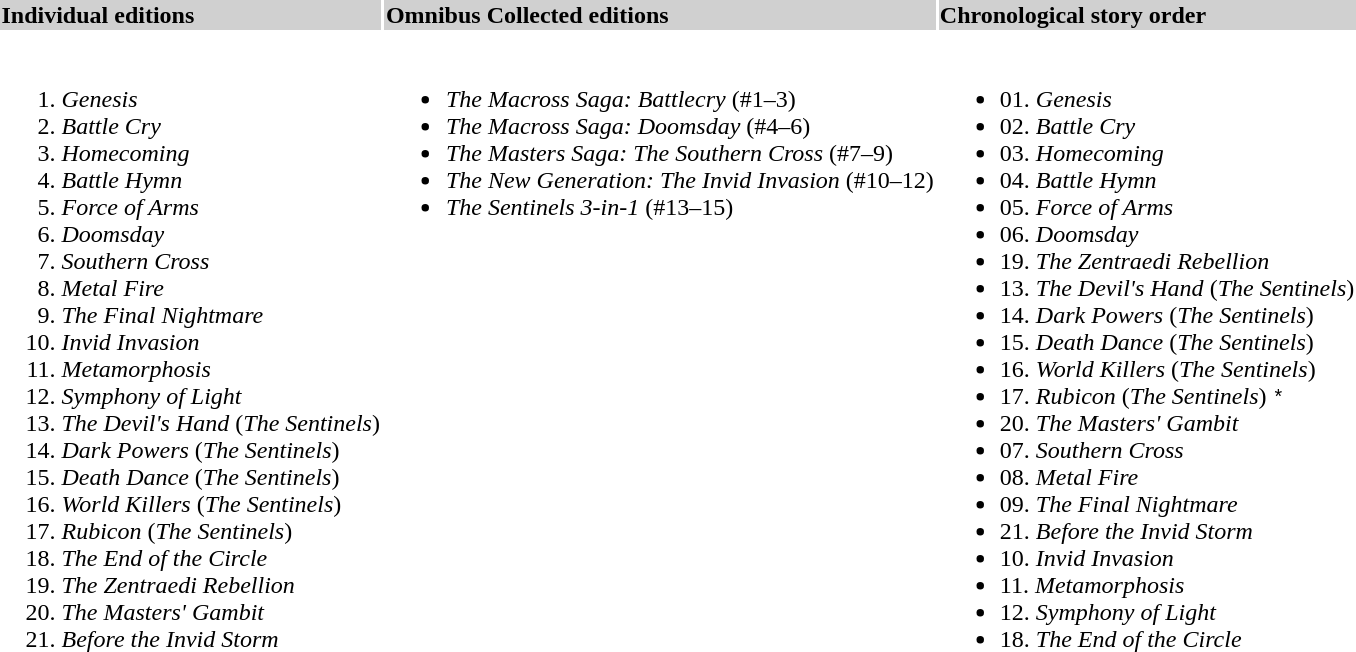<table>
<tr bgcolor="#D0D0D0">
<th align=left>Individual editions</th>
<th align=left>Omnibus Collected editions</th>
<th align=left>Chronological story order</th>
</tr>
<tr>
<td valign=top><br><ol><li><em>Genesis</em></li><li><em>Battle Cry</em></li><li><em>Homecoming</em></li><li><em>Battle Hymn</em></li><li><em>Force of Arms</em></li><li><em>Doomsday</em></li><li><em>Southern Cross</em></li><li><em>Metal Fire</em></li><li><em>The Final Nightmare</em></li><li><em>Invid Invasion</em></li><li><em>Metamorphosis</em></li><li><em>Symphony of Light</em></li><li><em>The Devil's Hand</em> (<em>The Sentinels</em>)</li><li><em>Dark Powers</em> (<em>The Sentinels</em>)</li><li><em>Death Dance</em> (<em>The Sentinels</em>)</li><li><em>World Killers</em> (<em>The Sentinels</em>)</li><li><em>Rubicon</em> (<em>The Sentinels</em>)</li><li><em>The End of the Circle</em></li><li><em>The Zentraedi Rebellion</em></li><li><em>The Masters' Gambit</em></li><li><em>Before the Invid Storm</em></li></ol></td>
<td valign=top><br><ul><li><em>The Macross Saga: Battlecry</em> (#1–3)</li><li><em>The Macross Saga: Doomsday</em> (#4–6)</li><li><em>The Masters Saga: The Southern Cross</em> (#7–9)</li><li><em>The New Generation: The Invid Invasion</em> (#10–12)</li><li><em>The Sentinels 3-in-1</em> (#13–15)</li></ul></td>
<td valign=top><br><ul><li>01. <em>Genesis</em></li><li>02. <em>Battle Cry</em></li><li>03. <em>Homecoming</em></li><li>04. <em>Battle Hymn</em></li><li>05. <em>Force of Arms</em></li><li>06. <em>Doomsday</em></li><li>19. <em>The Zentraedi Rebellion</em></li><li>13. <em>The Devil's Hand</em> (<em>The Sentinels</em>)</li><li>14. <em>Dark Powers</em> (<em>The Sentinels</em>)</li><li>15. <em>Death Dance</em> (<em>The Sentinels</em>)</li><li>16. <em>World Killers</em> (<em>The Sentinels</em>)</li><li>17. <em>Rubicon</em> (<em>The Sentinels</em>) <code>*</code></li><li>20. <em>The Masters' Gambit</em></li><li>07. <em>Southern Cross</em></li><li>08. <em>Metal Fire</em></li><li>09. <em>The Final Nightmare</em></li><li>21. <em>Before the Invid Storm</em></li><li>10. <em>Invid Invasion</em></li><li>11. <em>Metamorphosis</em></li><li>12. <em>Symphony of Light</em></li><li>18. <em>The End of the Circle</em></li></ul></td>
</tr>
</table>
